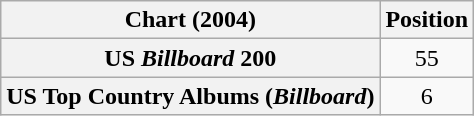<table class="wikitable sortable plainrowheaders" style="text-align:center">
<tr>
<th scope="col">Chart (2004)</th>
<th scope="col">Position</th>
</tr>
<tr>
<th scope="row">US <em>Billboard</em> 200</th>
<td>55</td>
</tr>
<tr>
<th scope="row">US Top Country Albums (<em>Billboard</em>)</th>
<td>6</td>
</tr>
</table>
